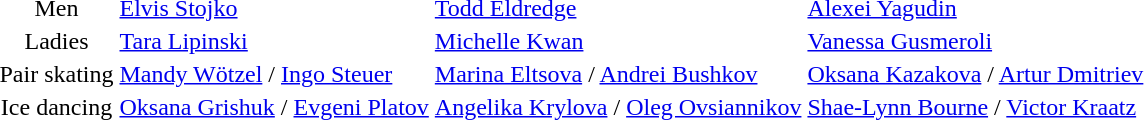<table>
<tr>
<td align=center>Men</td>
<td> <a href='#'>Elvis Stojko</a></td>
<td> <a href='#'>Todd Eldredge</a></td>
<td> <a href='#'>Alexei Yagudin</a></td>
</tr>
<tr>
<td align=center>Ladies</td>
<td> <a href='#'>Tara Lipinski</a></td>
<td> <a href='#'>Michelle Kwan</a></td>
<td> <a href='#'>Vanessa Gusmeroli</a></td>
</tr>
<tr>
<td align=center>Pair skating</td>
<td> <a href='#'>Mandy Wötzel</a> / <a href='#'>Ingo Steuer</a></td>
<td> <a href='#'>Marina Eltsova</a> / <a href='#'>Andrei Bushkov</a></td>
<td> <a href='#'>Oksana Kazakova</a> / <a href='#'>Artur Dmitriev</a></td>
</tr>
<tr>
<td align=center>Ice dancing</td>
<td> <a href='#'>Oksana Grishuk</a> / <a href='#'>Evgeni Platov</a></td>
<td> <a href='#'>Angelika Krylova</a> / <a href='#'>Oleg Ovsiannikov</a></td>
<td> <a href='#'>Shae-Lynn Bourne</a> / <a href='#'>Victor Kraatz</a></td>
</tr>
</table>
